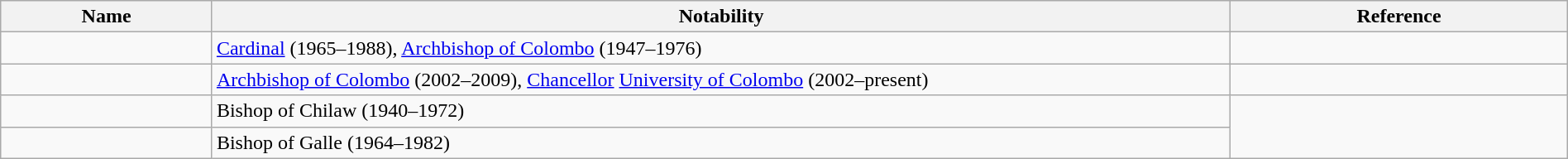<table class="wikitable sortable" style="width:100%">
<tr>
<th style="width:*;">Name</th>
<th class="unsortable" style="width:65%;">Notability</th>
<th class="unsortable" style="width:*;">Reference</th>
</tr>
<tr>
<td></td>
<td><a href='#'>Cardinal</a> (1965–1988), <a href='#'>Archbishop of Colombo</a> (1947–1976)</td>
<td style="text-align:center;"></td>
</tr>
<tr>
<td></td>
<td><a href='#'>Archbishop of Colombo</a> (2002–2009), <a href='#'>Chancellor</a> <a href='#'>University of Colombo</a> (2002–present)</td>
<td style="text-align:center;"></td>
</tr>
<tr>
<td></td>
<td>Bishop of Chilaw (1940–1972)</td>
</tr>
<tr>
<td></td>
<td>Bishop of Galle (1964–1982)</td>
</tr>
</table>
